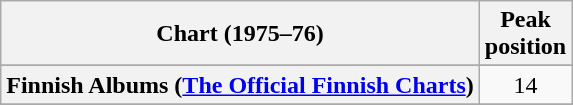<table class="wikitable sortable plainrowheaders" style="text-align:center">
<tr>
<th scope="col">Chart (1975–76)</th>
<th scope="col">Peak<br>position</th>
</tr>
<tr>
</tr>
<tr>
</tr>
<tr>
<th scope="row">Finnish Albums (<a href='#'>The Official Finnish Charts</a>)</th>
<td align="center">14</td>
</tr>
<tr>
</tr>
<tr>
</tr>
<tr>
</tr>
</table>
